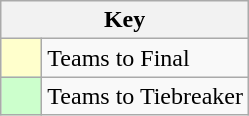<table class="wikitable" style="text-align: center;">
<tr>
<th colspan=2>Key</th>
</tr>
<tr>
<td style="background:#ffffcc; width:20px;"></td>
<td align=left>Teams to Final</td>
</tr>
<tr>
<td style="background:#ccffcc; width:20px;"></td>
<td align=left>Teams to Tiebreaker</td>
</tr>
</table>
